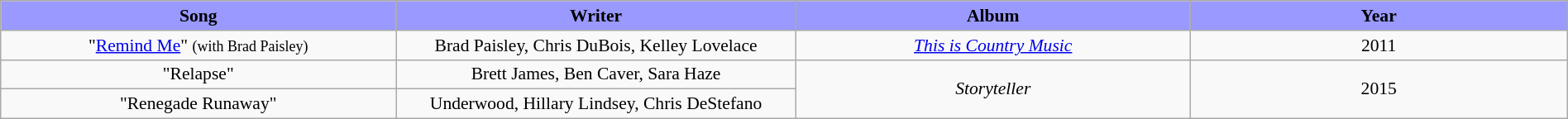<table class="wikitable" style="margin:0.5em auto; clear:both; font-size:.9em; text-align:center; width:100%">
<tr>
<th width="500" style="background: #99F;">Song</th>
<th width="500" style="background: #99F;">Writer</th>
<th width="500" style="background: #99F;">Album</th>
<th width="500" style="background: #99F;">Year</th>
</tr>
<tr>
<td>"<a href='#'>Remind Me</a>" <small>(with Brad Paisley)</small></td>
<td>Brad Paisley, Chris DuBois, Kelley Lovelace</td>
<td><em><a href='#'>This is Country Music</a></em></td>
<td>2011</td>
</tr>
<tr>
<td>"Relapse"</td>
<td>Brett James, Ben Caver, Sara Haze</td>
<td rowspan="2"><em>Storyteller</em></td>
<td rowspan="2">2015</td>
</tr>
<tr>
<td>"Renegade Runaway"</td>
<td>Underwood, Hillary Lindsey, Chris DeStefano</td>
</tr>
</table>
